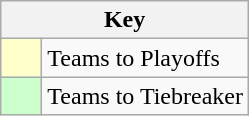<table class="wikitable" style="text-align: center;">
<tr>
<th colspan=2>Key</th>
</tr>
<tr>
<td style="background:#ffffcc; width:20px;"></td>
<td align=left>Teams to Playoffs</td>
</tr>
<tr>
<td style="background:#ccffcc; width:20px;"></td>
<td align=left>Teams to Tiebreaker</td>
</tr>
</table>
